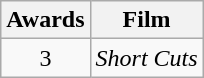<table class="wikitable" rowspan=2 border=2 style="text-align:center;">
<tr>
<th>Awards</th>
<th>Film</th>
</tr>
<tr>
<td>3</td>
<td><em>Short Cuts</em></td>
</tr>
</table>
